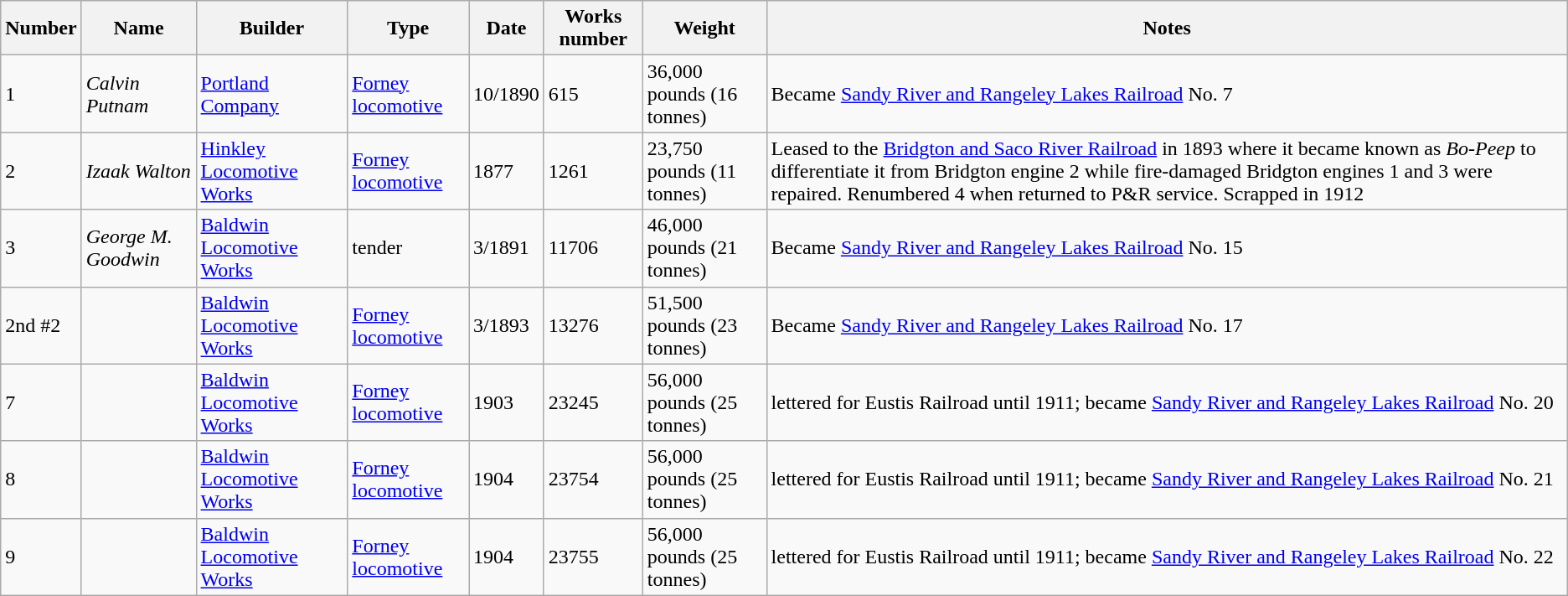<table class="wikitable">
<tr>
<th>Number</th>
<th>Name</th>
<th>Builder</th>
<th>Type</th>
<th>Date</th>
<th>Works number</th>
<th>Weight</th>
<th>Notes</th>
</tr>
<tr>
<td>1</td>
<td><em>Calvin Putnam</em></td>
<td><a href='#'>Portland Company</a></td>
<td> <a href='#'>Forney locomotive</a></td>
<td>10/1890</td>
<td>615</td>
<td>36,000 pounds (16 tonnes)</td>
<td>Became <a href='#'>Sandy River and Rangeley Lakes Railroad</a> No. 7</td>
</tr>
<tr>
<td>2</td>
<td><em>Izaak Walton</em></td>
<td><a href='#'>Hinkley Locomotive Works</a></td>
<td> <a href='#'>Forney locomotive</a></td>
<td>1877</td>
<td>1261</td>
<td>23,750 pounds (11 tonnes)</td>
<td>Leased to the <a href='#'>Bridgton and Saco River Railroad</a> in 1893 where it became known as <em>Bo-Peep</em> to differentiate it from Bridgton engine 2 while fire-damaged Bridgton engines 1 and 3 were repaired. Renumbered 4 when returned to P&R service.  Scrapped in 1912</td>
</tr>
<tr>
<td>3</td>
<td><em>George M. Goodwin</em></td>
<td><a href='#'>Baldwin Locomotive Works</a></td>
<td> tender</td>
<td>3/1891</td>
<td>11706</td>
<td>46,000 pounds (21 tonnes)</td>
<td>Became <a href='#'>Sandy River and Rangeley Lakes Railroad</a> No. 15</td>
</tr>
<tr>
<td>2nd #2</td>
<td></td>
<td><a href='#'>Baldwin Locomotive Works</a></td>
<td> <a href='#'>Forney locomotive</a></td>
<td>3/1893</td>
<td>13276</td>
<td>51,500 pounds (23 tonnes)</td>
<td>Became <a href='#'>Sandy River and Rangeley Lakes Railroad</a> No. 17</td>
</tr>
<tr>
<td>7</td>
<td></td>
<td><a href='#'>Baldwin Locomotive Works</a></td>
<td> <a href='#'>Forney locomotive</a></td>
<td>1903</td>
<td>23245</td>
<td>56,000 pounds (25 tonnes)</td>
<td>lettered for Eustis Railroad until 1911; became <a href='#'>Sandy River and Rangeley Lakes Railroad</a> No. 20</td>
</tr>
<tr>
<td>8</td>
<td></td>
<td><a href='#'>Baldwin Locomotive Works</a></td>
<td> <a href='#'>Forney locomotive</a></td>
<td>1904</td>
<td>23754</td>
<td>56,000 pounds (25 tonnes)</td>
<td>lettered for Eustis Railroad until 1911; became <a href='#'>Sandy River and Rangeley Lakes Railroad</a> No. 21</td>
</tr>
<tr>
<td>9</td>
<td></td>
<td><a href='#'>Baldwin Locomotive Works</a></td>
<td> <a href='#'>Forney locomotive</a></td>
<td>1904</td>
<td>23755</td>
<td>56,000 pounds (25 tonnes)</td>
<td>lettered for Eustis Railroad until 1911; became <a href='#'>Sandy River and Rangeley Lakes Railroad</a> No. 22</td>
</tr>
</table>
